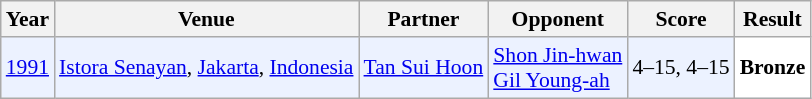<table class="sortable wikitable" style="font-size: 90%;">
<tr>
<th>Year</th>
<th>Venue</th>
<th>Partner</th>
<th>Opponent</th>
<th>Score</th>
<th>Result</th>
</tr>
<tr style="background:#ECF2FF">
<td align="center"><a href='#'>1991</a></td>
<td align="left"><a href='#'>Istora Senayan</a>, <a href='#'>Jakarta</a>, <a href='#'>Indonesia</a></td>
<td align="left"> <a href='#'>Tan Sui Hoon</a></td>
<td align="left"> <a href='#'>Shon Jin-hwan</a><br>  <a href='#'>Gil Young-ah</a></td>
<td align="left">4–15, 4–15</td>
<td style="text-align:left; background:white"> <strong>Bronze</strong></td>
</tr>
</table>
